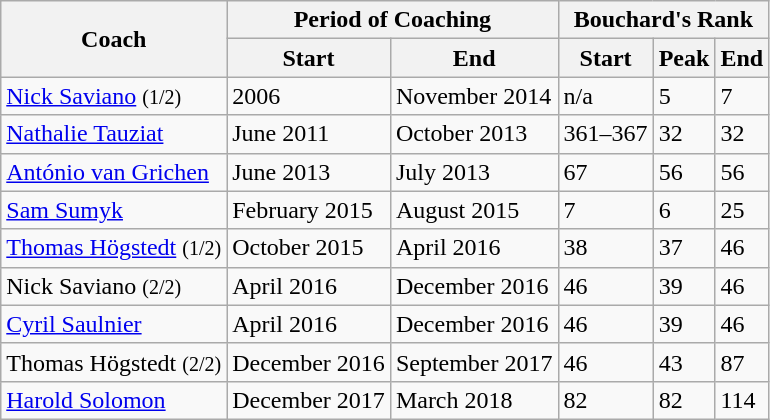<table class="wikitable">
<tr>
<th rowspan="2">Coach</th>
<th colspan="2">Period of Coaching</th>
<th colspan="3">Bouchard's Rank</th>
</tr>
<tr>
<th>Start</th>
<th>End</th>
<th>Start</th>
<th>Peak</th>
<th>End</th>
</tr>
<tr>
<td><a href='#'>Nick Saviano</a> <small>(1/2)</small></td>
<td>2006</td>
<td>November 2014</td>
<td>n/a</td>
<td>5</td>
<td>7</td>
</tr>
<tr>
<td><a href='#'>Nathalie Tauziat</a></td>
<td>June 2011</td>
<td>October 2013</td>
<td>361–367</td>
<td>32</td>
<td>32</td>
</tr>
<tr>
<td><a href='#'>António van Grichen</a></td>
<td>June 2013</td>
<td>July 2013</td>
<td>67</td>
<td>56</td>
<td>56</td>
</tr>
<tr>
<td><a href='#'>Sam Sumyk</a></td>
<td>February 2015</td>
<td>August 2015</td>
<td>7</td>
<td>6</td>
<td>25</td>
</tr>
<tr>
<td><a href='#'>Thomas Högstedt</a> <small>(1/2)</small></td>
<td>October 2015</td>
<td>April 2016</td>
<td>38</td>
<td>37</td>
<td>46</td>
</tr>
<tr>
<td>Nick Saviano <small>(2/2)</small></td>
<td>April 2016</td>
<td>December 2016</td>
<td>46</td>
<td>39</td>
<td>46</td>
</tr>
<tr>
<td><a href='#'>Cyril Saulnier</a></td>
<td>April 2016</td>
<td>December 2016</td>
<td>46</td>
<td>39</td>
<td>46</td>
</tr>
<tr>
<td>Thomas Högstedt <small>(2/2)</small></td>
<td>December 2016</td>
<td>September 2017</td>
<td>46</td>
<td>43</td>
<td>87</td>
</tr>
<tr>
<td><a href='#'>Harold Solomon</a></td>
<td>December 2017</td>
<td>March 2018</td>
<td>82</td>
<td>82</td>
<td>114</td>
</tr>
</table>
